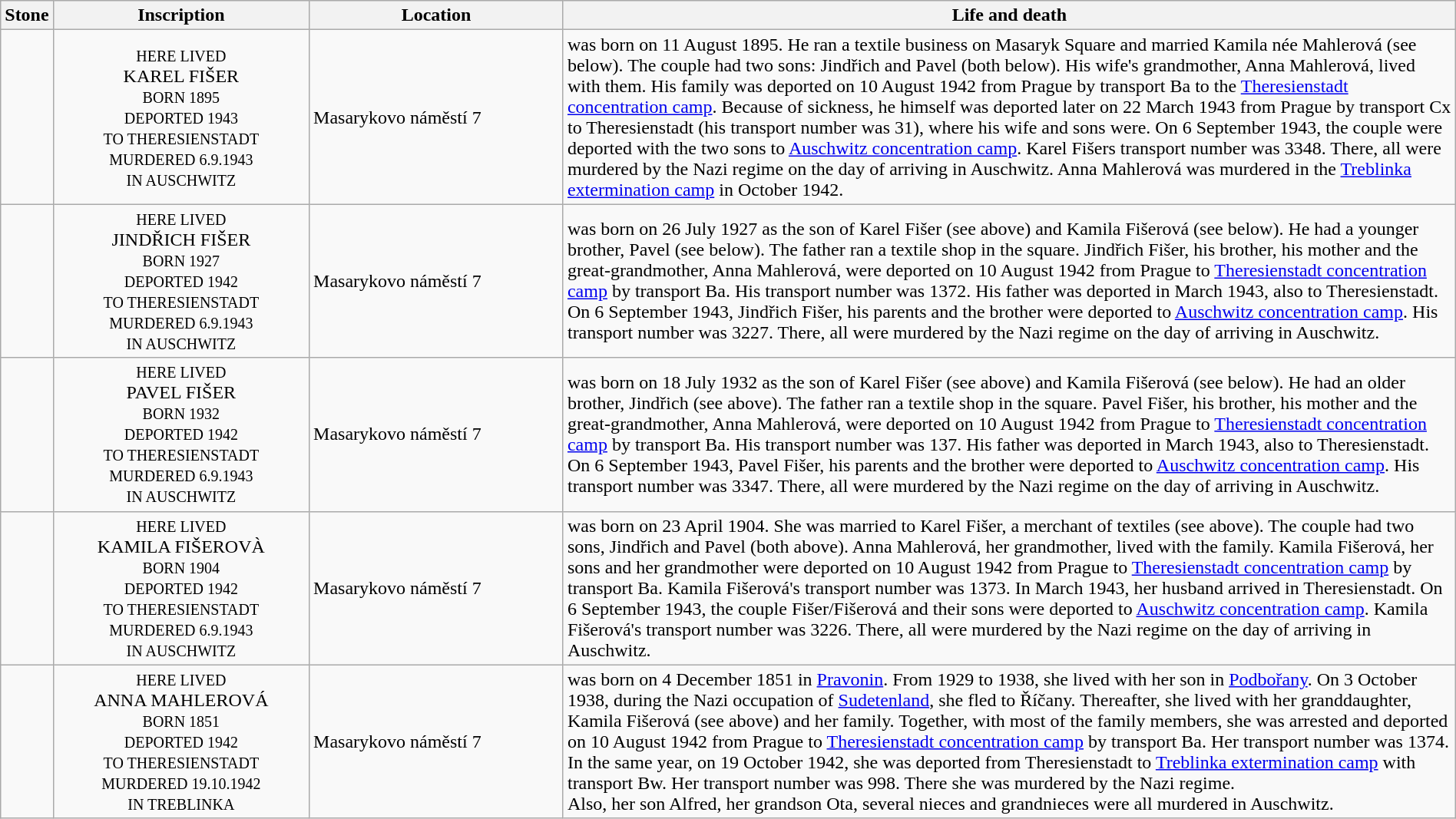<table class="wikitable sortable toptextcells" style="width:100%">
<tr>
<th class="hintergrundfarbe6 unsortable" width="120px">Stone</th>
<th class="hintergrundfarbe6" style ="width:18%;">Inscription</th>
<th class="hintergrundfarbe6" data-sort-type="text" style ="width:18%;">Location</th>
<th class="hintergrundfarbe6" style="width:100%;">Life and death</th>
</tr>
<tr>
<td></td>
<td style="text-align:center"><div><small>HERE LIVED</small><br>KAREL FIŠER<br><small>BORN 1895<br>DEPORTED 1943<br>TO THERESIENSTADT<br>MURDERED 6.9.1943<br>IN AUSCHWITZ</small></div></td>
<td>Masarykovo náměstí 7<br> </td>
<td> was born on 11 August 1895. He ran a textile business on Masaryk Square and married Kamila née Mahlerová (see below). The couple had two sons: Jindřich and Pavel (both below). His wife's grandmother, Anna Mahlerová, lived with them. His family was deported on 10 August 1942 from Prague by transport Ba to the <a href='#'>Theresienstadt concentration camp</a>. Because of sickness, he himself was deported later on 22 March 1943 from Prague by transport Cx to Theresienstadt (his transport number was 31), where his wife and sons were. On 6 September 1943, the couple were deported with the two sons to <a href='#'>Auschwitz concentration camp</a>. Karel Fišers transport number was 3348. There, all were murdered by the Nazi regime on the day of arriving in Auschwitz. Anna Mahlerová was murdered in the <a href='#'>Treblinka extermination camp</a> in October 1942.</td>
</tr>
<tr>
<td></td>
<td style="text-align:center"><div><small>HERE LIVED</small><br>JINDŘICH FIŠER<br><small>BORN 1927<br>DEPORTED 1942<br>TO THERESIENSTADT<br>MURDERED 6.9.1943<br>IN AUSCHWITZ</small></div></td>
<td>Masarykovo náměstí 7<br> </td>
<td> was born on 26 July 1927 as the son of Karel Fišer (see above) and Kamila Fišerová (see below). He had a younger brother, Pavel (see below). The father ran a textile shop in the square. Jindřich Fišer, his brother, his mother and the great-grandmother, Anna Mahlerová, were deported on 10 August 1942 from Prague to <a href='#'>Theresienstadt concentration camp</a> by transport Ba. His transport number was 1372. His father was deported in March 1943, also to Theresienstadt. On 6 September 1943, Jindřich Fišer, his parents and the brother were deported to <a href='#'>Auschwitz concentration camp</a>. His transport number was 3227. There, all were murdered by the Nazi regime on the day of arriving in Auschwitz.</td>
</tr>
<tr>
<td></td>
<td style="text-align:center"><div><small>HERE LIVED</small><br>PAVEL FIŠER<br><small>BORN 1932<br>DEPORTED 1942<br>TO THERESIENSTADT<br>MURDERED 6.9.1943<br>IN AUSCHWITZ</small></div></td>
<td>Masarykovo náměstí 7<br> </td>
<td> was born on 18 July 1932 as the son of Karel Fišer (see above) and Kamila Fišerová (see below). He had an older brother, Jindřich (see above). The father ran a textile shop in the square. Pavel Fišer, his brother, his mother and the great-grandmother, Anna Mahlerová, were deported on 10 August 1942 from Prague to <a href='#'>Theresienstadt concentration camp</a> by transport Ba. His transport number was 137. His father was deported in March 1943, also to Theresienstadt. On 6 September 1943, Pavel Fišer, his parents and the brother were deported to <a href='#'>Auschwitz concentration camp</a>. His transport number was 3347. There, all were murdered by the Nazi regime on the day of arriving in Auschwitz.</td>
</tr>
<tr>
<td></td>
<td style="text-align:center"><div><small>HERE LIVED</small><br>KAMILA FIŠEROVÀ<br><small>BORN 1904<br>DEPORTED 1942<br>TO THERESIENSTADT<br>MURDERED 6.9.1943<br>IN AUSCHWITZ</small></div></td>
<td>Masarykovo náměstí 7<br> </td>
<td> was born on 23 April 1904. She was married to Karel Fišer, a merchant of textiles (see above). The couple had two sons, Jindřich and Pavel (both above). Anna Mahlerová, her grandmother, lived with the family. Kamila Fišerová, her sons and her grandmother were deported on 10 August 1942 from Prague to <a href='#'>Theresienstadt concentration camp</a> by transport Ba. Kamila Fišerová's transport number was 1373. In March 1943, her husband arrived in Theresienstadt. On 6 September 1943, the couple Fišer/Fišerová and their sons were deported to <a href='#'>Auschwitz concentration camp</a>. Kamila Fišerová's transport number was 3226. There, all were murdered by the Nazi regime on the day of arriving in Auschwitz.</td>
</tr>
<tr>
<td></td>
<td style="text-align:center"><div><small>HERE LIVED</small><br>ANNA MAHLEROVÁ<br><small>BORN 1851<br>DEPORTED 1942<br>TO THERESIENSTADT<br>MURDERED 19.10.1942<br>IN TREBLINKA</small></div></td>
<td>Masarykovo náměstí 7<br> </td>
<td> was born on 4 December 1851 in <a href='#'>Pravonin</a>. From 1929 to 1938, she lived with her son in <a href='#'>Podbořany</a>. On 3 October 1938, during the Nazi occupation of <a href='#'>Sudetenland</a>, she fled to Říčany. Thereafter, she lived with her granddaughter, Kamila Fišerová (see above) and her family. Together, with most of the family members, she was arrested and deported on 10 August 1942 from Prague to <a href='#'>Theresienstadt concentration camp</a> by transport Ba. Her transport number was 1374. In the same year, on 19 October 1942, she was deported  from Theresienstadt to <a href='#'>Treblinka extermination camp</a> with transport Bw. Her transport number was 998. There she was murdered by the Nazi regime.<br>Also, her son Alfred, her grandson Ota, several nieces and grandnieces were all murdered in Auschwitz.</td>
</tr>
</table>
